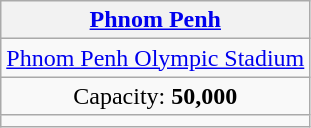<table class="wikitable" style="text-align:center">
<tr>
<th colspan=2> <a href='#'>Phnom Penh</a></th>
</tr>
<tr>
<td><a href='#'>Phnom Penh Olympic Stadium</a></td>
</tr>
<tr>
<td>Capacity: <strong>50,000</strong></td>
</tr>
<tr>
<td></td>
</tr>
</table>
